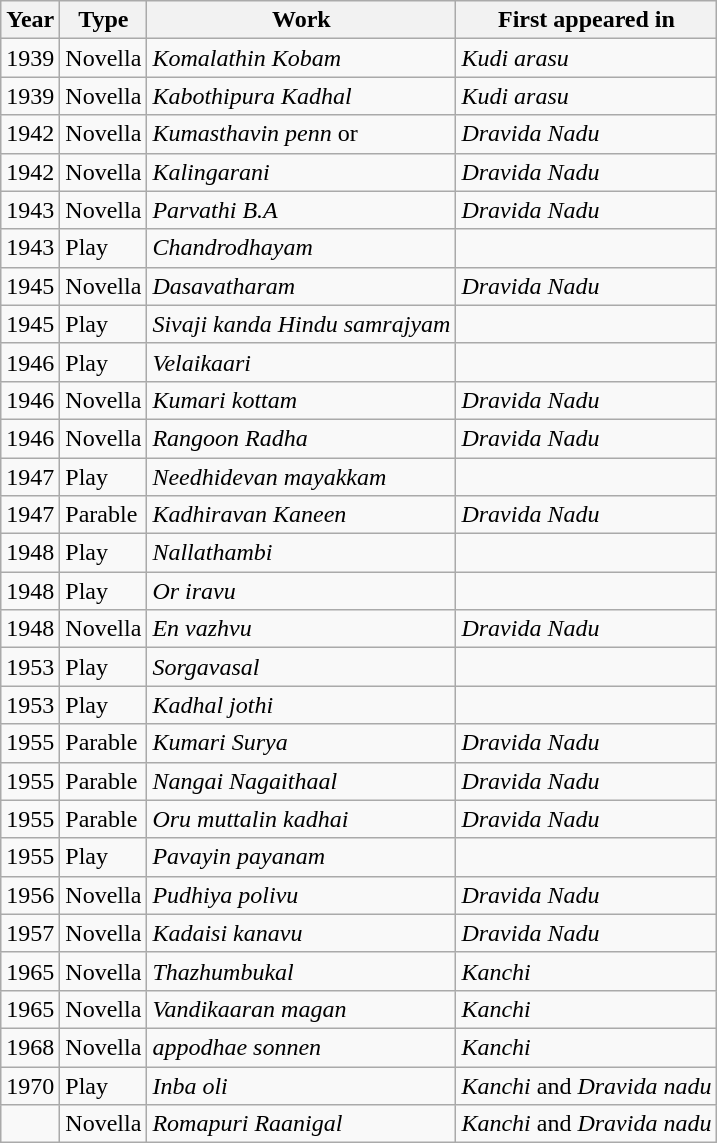<table class="wikitable">
<tr>
<th>Year</th>
<th>Type</th>
<th>Work</th>
<th>First appeared in</th>
</tr>
<tr>
<td>1939</td>
<td>Novella</td>
<td><em>Komalathin Kobam</em></td>
<td><em>Kudi arasu</em></td>
</tr>
<tr>
<td>1939</td>
<td>Novella</td>
<td><em>Kabothipura Kadhal</em></td>
<td><em>Kudi arasu</em></td>
</tr>
<tr>
<td>1942</td>
<td>Novella</td>
<td><em>Kumasthavin penn</em> or</td>
<td><em>Dravida Nadu</em></td>
</tr>
<tr>
<td>1942</td>
<td>Novella</td>
<td><em>Kalingarani</em></td>
<td><em>Dravida Nadu</em></td>
</tr>
<tr>
<td>1943</td>
<td>Novella</td>
<td><em>Parvathi B.A</em></td>
<td><em>Dravida Nadu</em></td>
</tr>
<tr>
<td>1943</td>
<td>Play</td>
<td><em>Chandrodhayam</em></td>
<td></td>
</tr>
<tr>
<td>1945</td>
<td>Novella</td>
<td><em>Dasavatharam</em></td>
<td><em>Dravida Nadu</em></td>
</tr>
<tr>
<td>1945</td>
<td>Play</td>
<td><em>Sivaji kanda Hindu samrajyam</em></td>
<td></td>
</tr>
<tr>
<td>1946</td>
<td>Play</td>
<td><em>Velaikaari</em></td>
<td></td>
</tr>
<tr>
<td>1946</td>
<td>Novella</td>
<td><em>Kumari kottam</em></td>
<td><em>Dravida Nadu</em></td>
</tr>
<tr>
<td>1946</td>
<td>Novella</td>
<td><em>Rangoon Radha</em></td>
<td><em>Dravida Nadu</em></td>
</tr>
<tr>
<td>1947</td>
<td>Play</td>
<td><em>Needhidevan mayakkam</em></td>
<td></td>
</tr>
<tr>
<td>1947</td>
<td>Parable</td>
<td><em>Kadhiravan Kaneen</em></td>
<td><em>Dravida Nadu</em></td>
</tr>
<tr>
<td>1948</td>
<td>Play</td>
<td><em>Nallathambi</em></td>
<td></td>
</tr>
<tr>
<td>1948</td>
<td>Play</td>
<td><em>Or iravu</em></td>
<td></td>
</tr>
<tr>
<td>1948</td>
<td>Novella</td>
<td><em>En vazhvu</em></td>
<td><em>Dravida Nadu</em></td>
</tr>
<tr>
<td>1953</td>
<td>Play</td>
<td><em>Sorgavasal</em></td>
<td></td>
</tr>
<tr>
<td>1953</td>
<td>Play</td>
<td><em>Kadhal jothi</em></td>
<td></td>
</tr>
<tr>
<td>1955</td>
<td>Parable</td>
<td><em>Kumari Surya</em></td>
<td><em>Dravida Nadu</em></td>
</tr>
<tr>
<td>1955</td>
<td>Parable</td>
<td><em>Nangai Nagaithaal</em></td>
<td><em>Dravida Nadu</em></td>
</tr>
<tr>
<td>1955</td>
<td>Parable</td>
<td><em>Oru muttalin kadhai</em></td>
<td><em>Dravida Nadu</em></td>
</tr>
<tr>
<td>1955</td>
<td>Play</td>
<td><em>Pavayin payanam</em></td>
<td></td>
</tr>
<tr>
<td>1956</td>
<td>Novella</td>
<td><em>Pudhiya polivu</em></td>
<td><em>Dravida Nadu</em></td>
</tr>
<tr>
<td>1957</td>
<td>Novella</td>
<td><em>Kadaisi kanavu</em></td>
<td><em>Dravida Nadu</em></td>
</tr>
<tr>
<td>1965</td>
<td>Novella</td>
<td><em>Thazhumbukal</em></td>
<td><em>Kanchi</em></td>
</tr>
<tr>
<td>1965</td>
<td>Novella</td>
<td><em>Vandikaaran magan</em></td>
<td><em>Kanchi</em></td>
</tr>
<tr>
<td>1968</td>
<td>Novella</td>
<td><em>appodhae sonnen</em></td>
<td><em>Kanchi</em></td>
</tr>
<tr>
<td>1970</td>
<td>Play</td>
<td><em>Inba oli</em></td>
<td><em>Kanchi</em> and <em>Dravida nadu</em></td>
</tr>
<tr>
<td></td>
<td>Novella</td>
<td><em>Romapuri Raanigal</em></td>
<td><em>Kanchi</em> and <em>Dravida nadu</em></td>
</tr>
</table>
